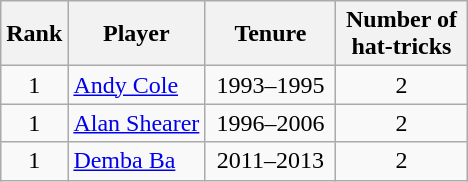<table class="wikitable sortable" style="text-align:center">
<tr>
<th>Rank</th>
<th>Player</th>
<th style="width: 5em;">Tenure</th>
<th style="width: 5em;">Number of hat-tricks</th>
</tr>
<tr>
<td>1</td>
<td style="text-align:left"><a href='#'>Andy Cole</a></td>
<td>1993–1995</td>
<td>2</td>
</tr>
<tr>
<td>1</td>
<td style="text-align:left"><a href='#'>Alan Shearer</a></td>
<td>1996–2006</td>
<td>2</td>
</tr>
<tr>
<td>1</td>
<td style="text-align:left"><a href='#'>Demba Ba</a></td>
<td>2011–2013</td>
<td>2</td>
</tr>
</table>
